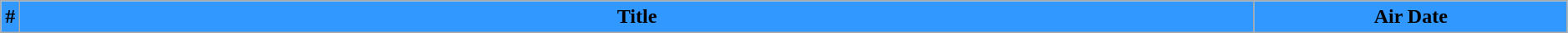<table class="wikitable plainrowheaders" width="99%" style="background:#FFFFFF;">
<tr>
<th width="1%" style="background:#3198FF;">#</th>
<th style="background:#3198FF;">Title</th>
<th width="20%" style="background:#3198FF;">Air Date<br>


















































</th>
</tr>
</table>
